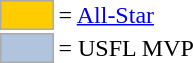<table>
<tr>
<td style="background-color:#FFCC00; border:1px solid #aaaaaa; width:2em;"></td>
<td>= <a href='#'>All-Star</a></td>
</tr>
<tr>
<td style="background-color:lightsteelblue; border:1px solid #aaaaaa; width:2em;"></td>
<td>= USFL MVP</td>
</tr>
</table>
